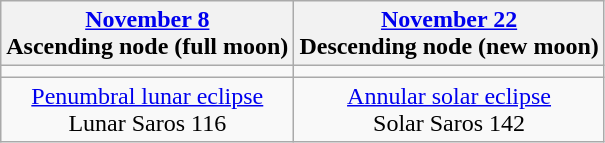<table class="wikitable">
<tr>
<th><a href='#'>November 8</a><br>Ascending node (full moon)<br></th>
<th><a href='#'>November 22</a><br>Descending node (new moon)<br></th>
</tr>
<tr>
<td></td>
<td></td>
</tr>
<tr align=center>
<td><a href='#'>Penumbral lunar eclipse</a><br>Lunar Saros 116</td>
<td><a href='#'>Annular solar eclipse</a><br>Solar Saros 142</td>
</tr>
</table>
